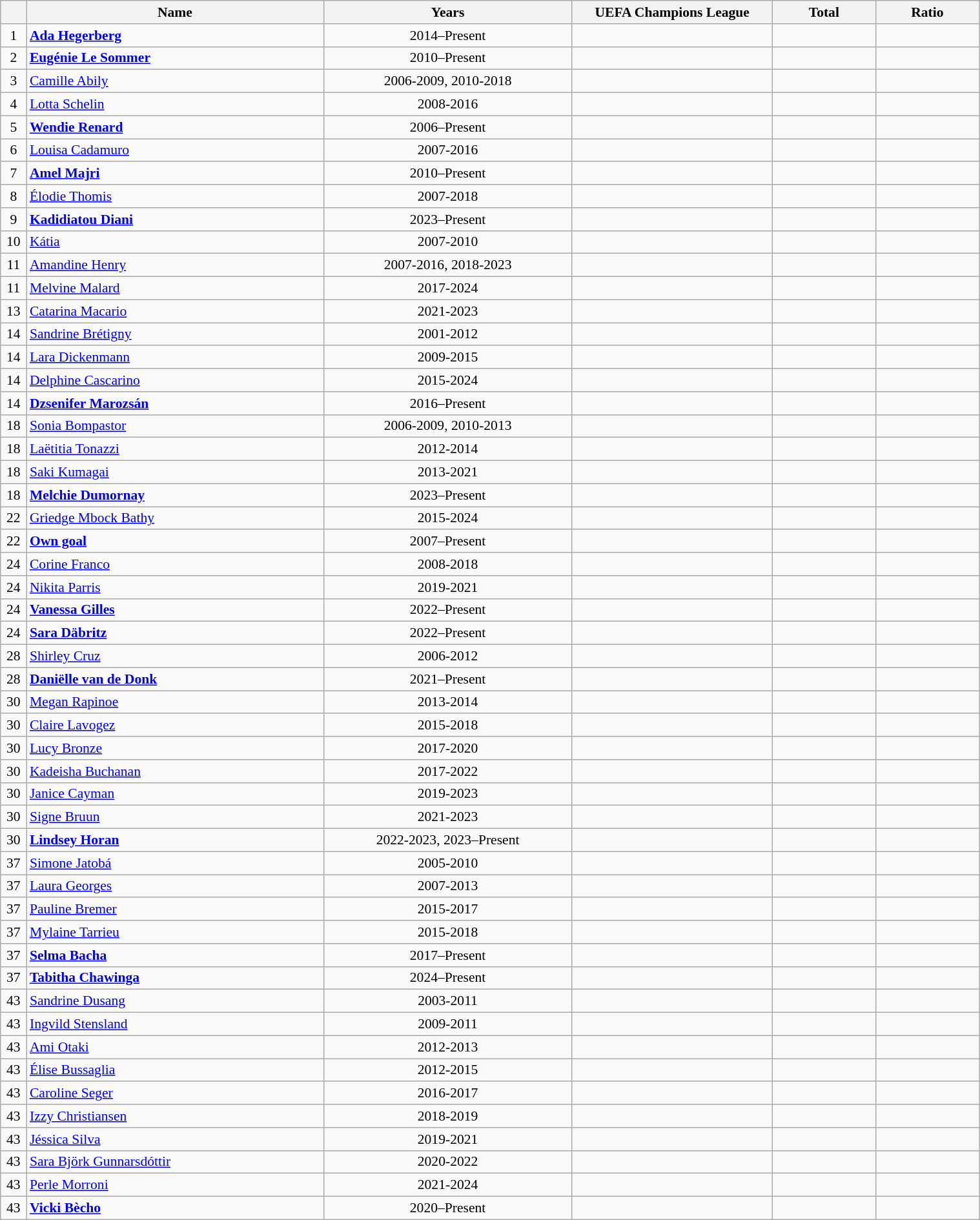<table class="wikitable sortable"  style="text-align:center; font-size:90%; ">
<tr>
<th width=20px></th>
<th width=300px>Name</th>
<th width=250px>Years</th>
<th width=200px>UEFA Champions League</th>
<th width=100px>Total</th>
<th width=100px>Ratio</th>
</tr>
<tr>
<td>1</td>
<td align="left"> <strong><a href='#'>Ada Hegerberg</a></strong></td>
<td>2014–Present</td>
<td></td>
<td></td>
<td></td>
</tr>
<tr>
<td>2</td>
<td align="left"> <strong><a href='#'>Eugénie Le Sommer</a></strong></td>
<td>2010–Present</td>
<td></td>
<td></td>
<td></td>
</tr>
<tr>
<td>3</td>
<td align="left"> <a href='#'>Camille Abily</a></td>
<td>2006-2009, 2010-2018</td>
<td></td>
<td></td>
<td></td>
</tr>
<tr>
<td>4</td>
<td align="left"> <a href='#'>Lotta Schelin</a></td>
<td>2008-2016</td>
<td></td>
<td></td>
<td></td>
</tr>
<tr>
<td>5</td>
<td align="left"> <strong><a href='#'>Wendie Renard</a></strong></td>
<td>2006–Present</td>
<td></td>
<td></td>
<td></td>
</tr>
<tr>
<td>6</td>
<td align="left"> <a href='#'>Louisa Cadamuro</a></td>
<td>2007-2016</td>
<td></td>
<td></td>
<td></td>
</tr>
<tr>
<td>7</td>
<td align="left"> <strong><a href='#'>Amel Majri</a></strong></td>
<td>2010–Present</td>
<td></td>
<td></td>
<td></td>
</tr>
<tr>
<td>8</td>
<td align="left"> <a href='#'>Élodie Thomis</a></td>
<td>2007-2018</td>
<td></td>
<td></td>
<td></td>
</tr>
<tr>
<td>9</td>
<td align="left"> <strong><a href='#'>Kadidiatou Diani</a></strong></td>
<td>2023–Present</td>
<td></td>
<td></td>
<td></td>
</tr>
<tr>
<td>10</td>
<td align="left"> <a href='#'>Kátia</a></td>
<td>2007-2010</td>
<td></td>
<td></td>
<td></td>
</tr>
<tr>
<td>11</td>
<td align="left"> <a href='#'>Amandine Henry</a></td>
<td>2007-2016, 2018-2023</td>
<td></td>
<td></td>
<td></td>
</tr>
<tr>
<td>11</td>
<td align="left"> <a href='#'>Melvine Malard</a></td>
<td>2017-2024</td>
<td></td>
<td></td>
<td></td>
</tr>
<tr>
<td>13</td>
<td align="left"> <a href='#'>Catarina Macario</a></td>
<td>2021-2023</td>
<td></td>
<td></td>
<td></td>
</tr>
<tr>
<td>14</td>
<td align="left"> <a href='#'>Sandrine Brétigny</a></td>
<td>2001-2012</td>
<td></td>
<td></td>
<td></td>
</tr>
<tr>
<td>14</td>
<td align="left"> <a href='#'>Lara Dickenmann</a></td>
<td>2009-2015</td>
<td></td>
<td></td>
<td></td>
</tr>
<tr>
<td>14</td>
<td align="left"> <a href='#'>Delphine Cascarino</a></td>
<td>2015-2024</td>
<td></td>
<td></td>
<td></td>
</tr>
<tr>
<td>14</td>
<td align="left"> <strong><a href='#'>Dzsenifer Marozsán</a></strong></td>
<td>2016–Present</td>
<td></td>
<td></td>
<td></td>
</tr>
<tr>
<td>18</td>
<td align="left"> <a href='#'>Sonia Bompastor</a></td>
<td>2006-2009, 2010-2013</td>
<td></td>
<td></td>
<td></td>
</tr>
<tr>
<td>18</td>
<td align="left"> <a href='#'>Laëtitia Tonazzi</a></td>
<td>2012-2014</td>
<td></td>
<td></td>
<td></td>
</tr>
<tr>
<td>18</td>
<td align="left"> <a href='#'>Saki Kumagai</a></td>
<td>2013-2021</td>
<td></td>
<td></td>
<td></td>
</tr>
<tr>
<td>18</td>
<td align="left"> <strong><a href='#'>Melchie Dumornay</a></strong></td>
<td>2023–Present</td>
<td></td>
<td></td>
<td></td>
</tr>
<tr>
<td>22</td>
<td align="left"> <a href='#'>Griedge Mbock Bathy</a></td>
<td>2015-2024</td>
<td></td>
<td></td>
<td></td>
</tr>
<tr>
<td>22</td>
<td align="left"> <strong><a href='#'>Own goal</a></strong></td>
<td>2007–Present</td>
<td></td>
<td></td>
<td></td>
</tr>
<tr>
<td>24</td>
<td align="left"> <a href='#'>Corine Franco</a></td>
<td>2008-2018</td>
<td></td>
<td></td>
<td></td>
</tr>
<tr>
<td>24</td>
<td align="left"> <a href='#'>Nikita Parris</a></td>
<td>2019-2021</td>
<td></td>
<td></td>
<td></td>
</tr>
<tr>
<td>24</td>
<td align="left"> <strong><a href='#'>Vanessa Gilles</a></strong></td>
<td>2022–Present</td>
<td></td>
<td></td>
<td></td>
</tr>
<tr>
<td>24</td>
<td align="left"> <strong><a href='#'>Sara Däbritz</a></strong></td>
<td>2022–Present</td>
<td></td>
<td></td>
<td></td>
</tr>
<tr>
<td>28</td>
<td align="left"> <a href='#'>Shirley Cruz</a></td>
<td>2006-2012</td>
<td></td>
<td></td>
<td></td>
</tr>
<tr>
<td>28</td>
<td align="left"> <strong><a href='#'>Daniëlle van de Donk</a></strong></td>
<td>2021–Present</td>
<td></td>
<td></td>
<td></td>
</tr>
<tr>
<td>30</td>
<td align="left"> <a href='#'>Megan Rapinoe</a></td>
<td>2013-2014</td>
<td></td>
<td></td>
<td></td>
</tr>
<tr>
<td>30</td>
<td align="left"> <a href='#'>Claire Lavogez</a></td>
<td>2015-2018</td>
<td></td>
<td></td>
<td></td>
</tr>
<tr>
<td>30</td>
<td align="left"> <a href='#'>Lucy Bronze</a></td>
<td>2017-2020</td>
<td></td>
<td></td>
<td></td>
</tr>
<tr>
<td>30</td>
<td align="left"> <a href='#'>Kadeisha Buchanan</a></td>
<td>2017-2022</td>
<td></td>
<td></td>
<td></td>
</tr>
<tr>
<td>30</td>
<td align="left"> <a href='#'>Janice Cayman</a></td>
<td>2019-2023</td>
<td></td>
<td></td>
<td></td>
</tr>
<tr>
<td>30</td>
<td align="left"> <a href='#'>Signe Bruun</a></td>
<td>2021-2023</td>
<td></td>
<td></td>
<td></td>
</tr>
<tr>
<td>30</td>
<td align="left"> <strong><a href='#'>Lindsey Horan</a></strong></td>
<td>2022-2023, 2023–Present</td>
<td></td>
<td></td>
<td></td>
</tr>
<tr>
<td>37</td>
<td align="left"> <a href='#'>Simone Jatobá</a></td>
<td>2005-2010</td>
<td></td>
<td></td>
<td></td>
</tr>
<tr>
<td>37</td>
<td align="left"> <a href='#'>Laura Georges</a></td>
<td>2007-2013</td>
<td></td>
<td></td>
<td></td>
</tr>
<tr>
<td>37</td>
<td align="left"> <a href='#'>Pauline Bremer</a></td>
<td>2015-2017</td>
<td></td>
<td></td>
<td></td>
</tr>
<tr>
<td>37</td>
<td align="left"> <a href='#'>Mylaine Tarrieu</a></td>
<td>2015-2018</td>
<td></td>
<td></td>
<td></td>
</tr>
<tr>
<td>37</td>
<td align="left"> <strong><a href='#'>Selma Bacha</a></strong></td>
<td>2017–Present</td>
<td></td>
<td></td>
<td></td>
</tr>
<tr>
<td>37</td>
<td align="left"> <strong><a href='#'>Tabitha Chawinga</a></strong></td>
<td>2024–Present</td>
<td></td>
<td></td>
<td></td>
</tr>
<tr>
<td>43</td>
<td align="left"> <a href='#'>Sandrine Dusang</a></td>
<td>2003-2011</td>
<td></td>
<td></td>
<td></td>
</tr>
<tr>
<td>43</td>
<td align="left"> <a href='#'>Ingvild Stensland</a></td>
<td>2009-2011</td>
<td></td>
<td></td>
<td></td>
</tr>
<tr>
<td>43</td>
<td align="left"> <a href='#'>Ami Otaki</a></td>
<td>2012-2013</td>
<td></td>
<td></td>
<td></td>
</tr>
<tr>
<td>43</td>
<td align="left"> <a href='#'>Élise Bussaglia</a></td>
<td>2012-2015</td>
<td></td>
<td></td>
<td></td>
</tr>
<tr>
<td>43</td>
<td align="left"> <a href='#'>Caroline Seger</a></td>
<td>2016-2017</td>
<td></td>
<td></td>
<td></td>
</tr>
<tr>
<td>43</td>
<td align="left"> <a href='#'>Izzy Christiansen</a></td>
<td>2018-2019</td>
<td></td>
<td></td>
<td></td>
</tr>
<tr>
<td>43</td>
<td align="left"> <a href='#'>Jéssica Silva</a></td>
<td>2019-2021</td>
<td></td>
<td></td>
<td></td>
</tr>
<tr>
<td>43</td>
<td align="left"> <a href='#'>Sara Björk Gunnarsdóttir</a></td>
<td>2020-2022</td>
<td></td>
<td></td>
<td></td>
</tr>
<tr>
<td>43</td>
<td align="left"> <a href='#'>Perle Morroni</a></td>
<td>2021-2024</td>
<td></td>
<td></td>
<td></td>
</tr>
<tr>
<td>43</td>
<td align="left"> <strong><a href='#'>Vicki Bècho</a></strong></td>
<td>2020–Present</td>
<td></td>
<td></td>
<td></td>
</tr>
</table>
